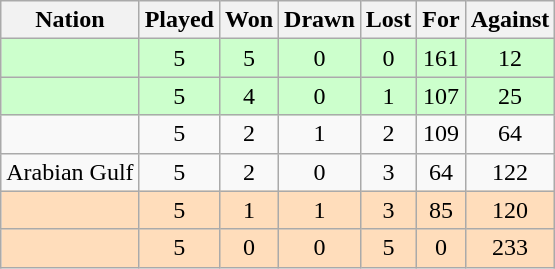<table class="wikitable" style="text-align:center;">
<tr>
<th>Nation</th>
<th>Played</th>
<th>Won</th>
<th>Drawn</th>
<th>Lost</th>
<th>For</th>
<th>Against</th>
</tr>
<tr bgcolor=ccffcc>
<td align=left></td>
<td>5</td>
<td>5</td>
<td>0</td>
<td>0</td>
<td>161</td>
<td>12</td>
</tr>
<tr bgcolor=ccffcc>
<td align=left></td>
<td>5</td>
<td>4</td>
<td>0</td>
<td>1</td>
<td>107</td>
<td>25</td>
</tr>
<tr>
<td align=left></td>
<td>5</td>
<td>2</td>
<td>1</td>
<td>2</td>
<td>109</td>
<td>64</td>
</tr>
<tr>
<td align=left> Arabian Gulf</td>
<td>5</td>
<td>2</td>
<td>0</td>
<td>3</td>
<td>64</td>
<td>122</td>
</tr>
<tr style="background:#fdb;">
<td align=left></td>
<td>5</td>
<td>1</td>
<td>1</td>
<td>3</td>
<td>85</td>
<td>120</td>
</tr>
<tr style="background:#fdb;">
<td align=left></td>
<td>5</td>
<td>0</td>
<td>0</td>
<td>5</td>
<td>0</td>
<td>233</td>
</tr>
</table>
